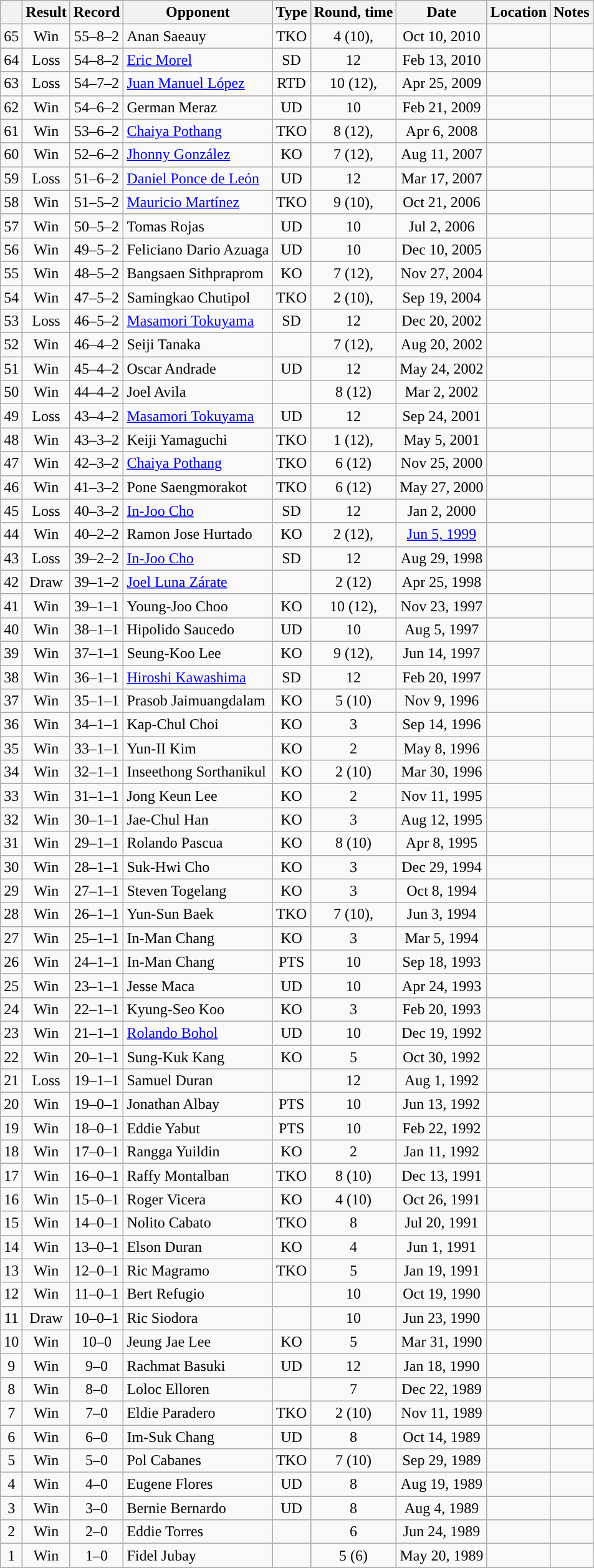<table class="wikitable" style="text-align:center">
<tr>
<th></th>
<th>Result</th>
<th>Record</th>
<th>Opponent</th>
<th>Type</th>
<th>Round, time</th>
<th>Date</th>
<th>Location</th>
<th>Notes</th>
</tr>
<tr>
<td>65</td>
<td>Win</td>
<td>55–8–2</td>
<td style="text-align:left;">Anan Saeauy</td>
<td>TKO</td>
<td>4 (10), </td>
<td>Oct 10, 2010</td>
<td style="text-align:left;"></td>
<td></td>
</tr>
<tr>
<td>64</td>
<td>Loss</td>
<td>54–8–2</td>
<td style="text-align:left;"><a href='#'>Eric Morel</a></td>
<td>SD</td>
<td>12</td>
<td>Feb 13, 2010</td>
<td style="text-align:left;"></td>
<td style="text-align:left;"></td>
</tr>
<tr>
<td>63</td>
<td>Loss</td>
<td>54–7–2</td>
<td style="text-align:left;"><a href='#'>Juan Manuel López</a></td>
<td>RTD</td>
<td>10 (12), </td>
<td>Apr 25, 2009</td>
<td style="text-align:left;"></td>
<td style="text-align:left;"></td>
</tr>
<tr>
<td>62</td>
<td>Win</td>
<td>54–6–2</td>
<td style="text-align:left;">German Meraz</td>
<td>UD</td>
<td>10</td>
<td>Feb 21, 2009</td>
<td style="text-align:left;"></td>
<td></td>
</tr>
<tr>
<td>61</td>
<td>Win</td>
<td>53–6–2</td>
<td style="text-align:left;"><a href='#'>Chaiya Pothang</a></td>
<td>TKO</td>
<td>8 (12), </td>
<td>Apr 6, 2008</td>
<td style="text-align:left;"></td>
<td style="text-align:left;"></td>
</tr>
<tr>
<td>60</td>
<td>Win</td>
<td>52–6–2</td>
<td style="text-align:left;"><a href='#'>Jhonny González</a></td>
<td>KO</td>
<td>7 (12), </td>
<td>Aug 11, 2007</td>
<td style="text-align:left;"></td>
<td style="text-align:left;"></td>
</tr>
<tr>
<td>59</td>
<td>Loss</td>
<td>51–6–2</td>
<td style="text-align:left;"><a href='#'>Daniel Ponce de León</a></td>
<td>UD</td>
<td>12</td>
<td>Mar 17, 2007</td>
<td style="text-align:left;"></td>
<td style="text-align:left;"></td>
</tr>
<tr>
<td>58</td>
<td>Win</td>
<td>51–5–2</td>
<td style="text-align:left;"><a href='#'>Mauricio Martínez</a></td>
<td>TKO</td>
<td>9 (10), </td>
<td>Oct 21, 2006</td>
<td style="text-align:left;"></td>
<td></td>
</tr>
<tr>
<td>57</td>
<td>Win</td>
<td>50–5–2</td>
<td style="text-align:left;">Tomas Rojas</td>
<td>UD</td>
<td>10</td>
<td>Jul 2, 2006</td>
<td style="text-align:left;"></td>
<td></td>
</tr>
<tr>
<td>56</td>
<td>Win</td>
<td>49–5–2</td>
<td style="text-align:left;">Feliciano Dario Azuaga</td>
<td>UD</td>
<td>10</td>
<td>Dec 10, 2005</td>
<td style="text-align:left;"></td>
<td></td>
</tr>
<tr>
<td>55</td>
<td>Win</td>
<td>48–5–2</td>
<td style="text-align:left;">Bangsaen Sithpraprom</td>
<td>KO</td>
<td>7 (12), </td>
<td>Nov 27, 2004</td>
<td style="text-align:left;"></td>
<td style="text-align:left;"></td>
</tr>
<tr>
<td>54</td>
<td>Win</td>
<td>47–5–2</td>
<td style="text-align:left;">Samingkao Chutipol</td>
<td>TKO</td>
<td>2 (10), </td>
<td>Sep 19, 2004</td>
<td style="text-align:left;"></td>
<td></td>
</tr>
<tr>
<td>53</td>
<td>Loss</td>
<td>46–5–2</td>
<td style="text-align:left;"><a href='#'>Masamori Tokuyama</a></td>
<td>SD</td>
<td>12</td>
<td>Dec 20, 2002</td>
<td style="text-align:left;"></td>
<td style="text-align:left;"></td>
</tr>
<tr>
<td>52</td>
<td>Win</td>
<td>46–4–2</td>
<td style="text-align:left;">Seiji Tanaka</td>
<td></td>
<td>7 (12), </td>
<td>Aug 20, 2002</td>
<td style="text-align:left;"></td>
<td style="text-align:left;"></td>
</tr>
<tr>
<td>51</td>
<td>Win</td>
<td>45–4–2</td>
<td style="text-align:left;">Oscar Andrade</td>
<td>UD</td>
<td>12</td>
<td>May 24, 2002</td>
<td style="text-align:left;"></td>
<td style="text-align:left;"></td>
</tr>
<tr>
<td>50</td>
<td>Win</td>
<td>44–4–2</td>
<td style="text-align:left;">Joel Avila</td>
<td></td>
<td>8 (12)</td>
<td>Mar 2, 2002</td>
<td style="text-align:left;"></td>
<td style="text-align:left;"></td>
</tr>
<tr>
<td>49</td>
<td>Loss</td>
<td>43–4–2</td>
<td style="text-align:left;"><a href='#'>Masamori Tokuyama</a></td>
<td>UD</td>
<td>12</td>
<td>Sep 24, 2001</td>
<td style="text-align:left;"></td>
<td style="text-align:left;"></td>
</tr>
<tr>
<td>48</td>
<td>Win</td>
<td>43–3–2</td>
<td style="text-align:left;">Keiji Yamaguchi</td>
<td>TKO</td>
<td>1 (12), </td>
<td>May 5, 2001</td>
<td style="text-align:left;"></td>
<td style="text-align:left;"></td>
</tr>
<tr>
<td>47</td>
<td>Win</td>
<td>42–3–2</td>
<td style="text-align:left;"><a href='#'>Chaiya Pothang</a></td>
<td>TKO</td>
<td>6 (12)</td>
<td>Nov 25, 2000</td>
<td style="text-align:left;"></td>
<td style="text-align:left;"></td>
</tr>
<tr>
<td>46</td>
<td>Win</td>
<td>41–3–2</td>
<td style="text-align:left;">Pone Saengmorakot</td>
<td>TKO</td>
<td>6 (12)</td>
<td>May 27, 2000</td>
<td style="text-align:left;"></td>
<td style="text-align:left;"></td>
</tr>
<tr>
<td>45</td>
<td>Loss</td>
<td>40–3–2</td>
<td style="text-align:left;"><a href='#'>In-Joo Cho</a></td>
<td>SD</td>
<td>12</td>
<td>Jan 2, 2000</td>
<td style="text-align:left;"></td>
<td style="text-align:left;"></td>
</tr>
<tr>
<td>44</td>
<td>Win</td>
<td>40–2–2</td>
<td style="text-align:left;">Ramon Jose Hurtado</td>
<td>KO</td>
<td>2 (12), </td>
<td><a href='#'>Jun 5, 1999</a></td>
<td style="text-align:left;"></td>
<td style="text-align:left;"></td>
</tr>
<tr>
<td>43</td>
<td>Loss</td>
<td>39–2–2</td>
<td style="text-align:left;"><a href='#'>In-Joo Cho</a></td>
<td>SD</td>
<td>12</td>
<td>Aug 29, 1998</td>
<td style="text-align:left;"></td>
<td style="text-align:left;"></td>
</tr>
<tr>
<td>42</td>
<td>Draw</td>
<td>39–1–2</td>
<td style="text-align:left;"><a href='#'>Joel Luna Zárate</a></td>
<td></td>
<td>2 (12)</td>
<td>Apr 25, 1998</td>
<td style="text-align:left;"></td>
<td style="text-align:left;"></td>
</tr>
<tr>
<td>41</td>
<td>Win</td>
<td>39–1–1</td>
<td style="text-align:left;">Young-Joo Choo</td>
<td>KO</td>
<td>10 (12), </td>
<td>Nov 23, 1997</td>
<td style="text-align:left;"></td>
<td style="text-align:left;"></td>
</tr>
<tr>
<td>40</td>
<td>Win</td>
<td>38–1–1</td>
<td style="text-align:left;">Hipolido Saucedo</td>
<td>UD</td>
<td>10</td>
<td>Aug 5, 1997</td>
<td style="text-align:left;"></td>
<td></td>
</tr>
<tr>
<td>39</td>
<td>Win</td>
<td>37–1–1</td>
<td style="text-align:left;">Seung-Koo Lee</td>
<td>KO</td>
<td>9 (12), </td>
<td>Jun 14, 1997</td>
<td style="text-align:left;"></td>
<td style="text-align:left;"></td>
</tr>
<tr>
<td>38</td>
<td>Win</td>
<td>36–1–1</td>
<td style="text-align:left;"><a href='#'>Hiroshi Kawashima</a></td>
<td>SD</td>
<td>12</td>
<td>Feb 20, 1997</td>
<td style="text-align:left;"></td>
<td style="text-align:left;"></td>
</tr>
<tr>
<td>37</td>
<td>Win</td>
<td>35–1–1</td>
<td style="text-align:left;">Prasob Jaimuangdalam</td>
<td>KO</td>
<td>5 (10)</td>
<td>Nov 9, 1996</td>
<td style="text-align:left;"></td>
<td></td>
</tr>
<tr>
<td>36</td>
<td>Win</td>
<td>34–1–1</td>
<td style="text-align:left;">Kap-Chul Choi</td>
<td>KO</td>
<td>3</td>
<td>Sep 14, 1996</td>
<td style="text-align:left;"></td>
<td></td>
</tr>
<tr>
<td>35</td>
<td>Win</td>
<td>33–1–1</td>
<td style="text-align:left;">Yun-II Kim</td>
<td>KO</td>
<td>2</td>
<td>May 8, 1996</td>
<td style="text-align:left;"></td>
<td></td>
</tr>
<tr>
<td>34</td>
<td>Win</td>
<td>32–1–1</td>
<td style="text-align:left;">Inseethong Sorthanikul</td>
<td>KO</td>
<td>2 (10)</td>
<td>Mar 30, 1996</td>
<td style="text-align:left;"></td>
<td></td>
</tr>
<tr>
<td>33</td>
<td>Win</td>
<td>31–1–1</td>
<td style="text-align:left;">Jong Keun Lee</td>
<td>KO</td>
<td>2</td>
<td>Nov 11, 1995</td>
<td style="text-align:left;"></td>
<td></td>
</tr>
<tr>
<td>32</td>
<td>Win</td>
<td>30–1–1</td>
<td style="text-align:left;">Jae-Chul Han</td>
<td>KO</td>
<td>3</td>
<td>Aug 12, 1995</td>
<td style="text-align:left;"></td>
<td></td>
</tr>
<tr>
<td>31</td>
<td>Win</td>
<td>29–1–1</td>
<td style="text-align:left;">Rolando Pascua</td>
<td>KO</td>
<td>8 (10)</td>
<td>Apr 8, 1995</td>
<td style="text-align:left;"></td>
<td></td>
</tr>
<tr>
<td>30</td>
<td>Win</td>
<td>28–1–1</td>
<td style="text-align:left;">Suk-Hwi Cho</td>
<td>KO</td>
<td>3</td>
<td>Dec 29, 1994</td>
<td style="text-align:left;"></td>
<td></td>
</tr>
<tr>
<td>29</td>
<td>Win</td>
<td>27–1–1</td>
<td style="text-align:left;">Steven Togelang</td>
<td>KO</td>
<td>3</td>
<td>Oct 8, 1994</td>
<td style="text-align:left;"></td>
<td></td>
</tr>
<tr>
<td>28</td>
<td>Win</td>
<td>26–1–1</td>
<td style="text-align:left;">Yun-Sun Baek</td>
<td>TKO</td>
<td>7 (10), </td>
<td>Jun 3, 1994</td>
<td style="text-align:left;"></td>
<td></td>
</tr>
<tr>
<td>27</td>
<td>Win</td>
<td>25–1–1</td>
<td style="text-align:left;">In-Man Chang</td>
<td>KO</td>
<td>3</td>
<td>Mar 5, 1994</td>
<td style="text-align:left;"></td>
<td></td>
</tr>
<tr>
<td>26</td>
<td>Win</td>
<td>24–1–1</td>
<td style="text-align:left;">In-Man Chang</td>
<td>PTS</td>
<td>10</td>
<td>Sep 18, 1993</td>
<td style="text-align:left;"></td>
<td></td>
</tr>
<tr>
<td>25</td>
<td>Win</td>
<td>23–1–1</td>
<td style="text-align:left;">Jesse Maca</td>
<td>UD</td>
<td>10</td>
<td>Apr 24, 1993</td>
<td style="text-align:left;"></td>
<td></td>
</tr>
<tr>
<td>24</td>
<td>Win</td>
<td>22–1–1</td>
<td style="text-align:left;">Kyung-Seo Koo</td>
<td>KO</td>
<td>3</td>
<td>Feb 20, 1993</td>
<td style="text-align:left;"></td>
<td></td>
</tr>
<tr>
<td>23</td>
<td>Win</td>
<td>21–1–1</td>
<td style="text-align:left;"><a href='#'>Rolando Bohol</a></td>
<td>UD</td>
<td>10</td>
<td>Dec 19, 1992</td>
<td style="text-align:left;"></td>
<td></td>
</tr>
<tr>
<td>22</td>
<td>Win</td>
<td>20–1–1</td>
<td style="text-align:left;">Sung-Kuk Kang</td>
<td>KO</td>
<td>5</td>
<td>Oct 30, 1992</td>
<td style="text-align:left;"></td>
<td></td>
</tr>
<tr>
<td>21</td>
<td>Loss</td>
<td>19–1–1</td>
<td style="text-align:left;">Samuel Duran</td>
<td></td>
<td>12</td>
<td>Aug 1, 1992</td>
<td style="text-align:left;"></td>
<td style="text-align:left;"></td>
</tr>
<tr>
<td>20</td>
<td>Win</td>
<td>19–0–1</td>
<td style="text-align:left;">Jonathan Albay</td>
<td>PTS</td>
<td>10</td>
<td>Jun 13, 1992</td>
<td style="text-align:left;"></td>
<td></td>
</tr>
<tr>
<td>19</td>
<td>Win</td>
<td>18–0–1</td>
<td style="text-align:left;">Eddie Yabut</td>
<td>PTS</td>
<td>10</td>
<td>Feb 22, 1992</td>
<td style="text-align:left;"></td>
<td></td>
</tr>
<tr>
<td>18</td>
<td>Win</td>
<td>17–0–1</td>
<td style="text-align:left;">Rangga Yuildin</td>
<td>KO</td>
<td>2</td>
<td>Jan 11, 1992</td>
<td style="text-align:left;"></td>
<td></td>
</tr>
<tr>
<td>17</td>
<td>Win</td>
<td>16–0–1</td>
<td style="text-align:left;">Raffy Montalban</td>
<td>TKO</td>
<td>8 (10)</td>
<td>Dec 13, 1991</td>
<td style="text-align:left;"></td>
<td></td>
</tr>
<tr>
<td>16</td>
<td>Win</td>
<td>15–0–1</td>
<td style="text-align:left;">Roger Vicera</td>
<td>KO</td>
<td>4 (10)</td>
<td>Oct 26, 1991</td>
<td style="text-align:left;"></td>
<td></td>
</tr>
<tr>
<td>15</td>
<td>Win</td>
<td>14–0–1</td>
<td style="text-align:left;">Nolito Cabato</td>
<td>TKO</td>
<td>8</td>
<td>Jul 20, 1991</td>
<td style="text-align:left;"></td>
<td></td>
</tr>
<tr>
<td>14</td>
<td>Win</td>
<td>13–0–1</td>
<td style="text-align:left;">Elson Duran</td>
<td>KO</td>
<td>4</td>
<td>Jun 1, 1991</td>
<td style="text-align:left;"></td>
<td></td>
</tr>
<tr>
<td>13</td>
<td>Win</td>
<td>12–0–1</td>
<td style="text-align:left;">Ric Magramo</td>
<td>TKO</td>
<td>5</td>
<td>Jan 19, 1991</td>
<td style="text-align:left;"></td>
<td></td>
</tr>
<tr>
<td>12</td>
<td>Win</td>
<td>11–0–1</td>
<td style="text-align:left;">Bert Refugio</td>
<td></td>
<td>10</td>
<td>Oct 19, 1990</td>
<td style="text-align:left;"></td>
<td></td>
</tr>
<tr>
<td>11</td>
<td>Draw</td>
<td>10–0–1</td>
<td style="text-align:left;">Ric Siodora</td>
<td></td>
<td>10</td>
<td>Jun 23, 1990</td>
<td style="text-align:left;"></td>
<td></td>
</tr>
<tr>
<td>10</td>
<td>Win</td>
<td>10–0</td>
<td style="text-align:left;">Jeung Jae Lee</td>
<td>KO</td>
<td>5</td>
<td>Mar 31, 1990</td>
<td style="text-align:left;"></td>
<td></td>
</tr>
<tr>
<td>9</td>
<td>Win</td>
<td>9–0</td>
<td style="text-align:left;">Rachmat Basuki</td>
<td>UD</td>
<td>12</td>
<td>Jan 18, 1990</td>
<td style="text-align:left;"></td>
<td style="text-align:left;"></td>
</tr>
<tr>
<td>8</td>
<td>Win</td>
<td>8–0</td>
<td style="text-align:left;">Loloc Elloren</td>
<td></td>
<td>7</td>
<td>Dec 22, 1989</td>
<td style="text-align:left;"></td>
<td></td>
</tr>
<tr>
<td>7</td>
<td>Win</td>
<td>7–0</td>
<td style="text-align:left;">Eldie Paradero</td>
<td>TKO</td>
<td>2 (10)</td>
<td>Nov 11, 1989</td>
<td style="text-align:left;"></td>
<td></td>
</tr>
<tr>
<td>6</td>
<td>Win</td>
<td>6–0</td>
<td style="text-align:left;">Im-Suk Chang</td>
<td>UD</td>
<td>8</td>
<td>Oct 14, 1989</td>
<td style="text-align:left;"></td>
<td></td>
</tr>
<tr>
<td>5</td>
<td>Win</td>
<td>5–0</td>
<td style="text-align:left;">Pol Cabanes</td>
<td>TKO</td>
<td>7 (10)</td>
<td>Sep 29, 1989</td>
<td style="text-align:left;"></td>
<td></td>
</tr>
<tr>
<td>4</td>
<td>Win</td>
<td>4–0</td>
<td style="text-align:left;">Eugene Flores</td>
<td>UD</td>
<td>8</td>
<td>Aug 19, 1989</td>
<td style="text-align:left;"></td>
<td></td>
</tr>
<tr>
<td>3</td>
<td>Win</td>
<td>3–0</td>
<td style="text-align:left;">Bernie Bernardo</td>
<td>UD</td>
<td>8</td>
<td>Aug 4, 1989</td>
<td style="text-align:left;"></td>
<td></td>
</tr>
<tr>
<td>2</td>
<td>Win</td>
<td>2–0</td>
<td style="text-align:left;">Eddie Torres</td>
<td></td>
<td>6</td>
<td>Jun 24, 1989</td>
<td style="text-align:left;"></td>
<td></td>
</tr>
<tr>
<td>1</td>
<td>Win</td>
<td>1–0</td>
<td style="text-align:left;">Fidel Jubay</td>
<td></td>
<td>5 (6)</td>
<td>May 20, 1989</td>
<td style="text-align:left;"></td>
<td style="text-align:left;"></td>
</tr>
</table>
